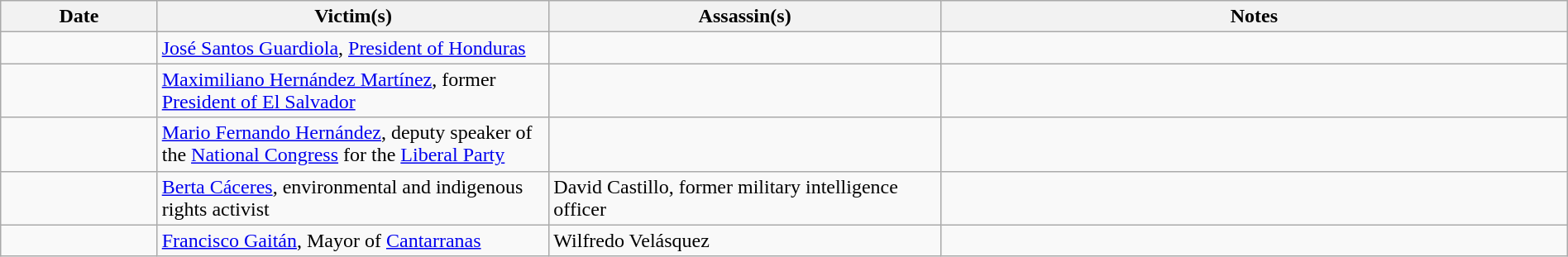<table class="wikitable sortable" style="width:100%">
<tr>
<th style="width:10%">Date</th>
<th style="width:25%">Victim(s)</th>
<th style="width:25%">Assassin(s)</th>
<th style="width:40%">Notes</th>
</tr>
<tr>
<td></td>
<td><a href='#'>José Santos Guardiola</a>, <a href='#'>President of Honduras</a></td>
<td></td>
<td></td>
</tr>
<tr>
<td></td>
<td><a href='#'>Maximiliano Hernández Martínez</a>, former <a href='#'>President of El Salvador</a></td>
<td></td>
<td></td>
</tr>
<tr>
<td></td>
<td><a href='#'>Mario Fernando Hernández</a>, deputy speaker of the <a href='#'>National Congress</a> for the <a href='#'>Liberal Party</a></td>
<td></td>
<td></td>
</tr>
<tr>
<td></td>
<td><a href='#'>Berta Cáceres</a>, environmental and indigenous rights activist</td>
<td>David Castillo, former military intelligence officer</td>
<td></td>
</tr>
<tr>
<td></td>
<td><a href='#'>Francisco Gaitán</a>, Mayor of <a href='#'>Cantarranas</a></td>
<td>Wilfredo Velásquez</td>
<td></td>
</tr>
</table>
